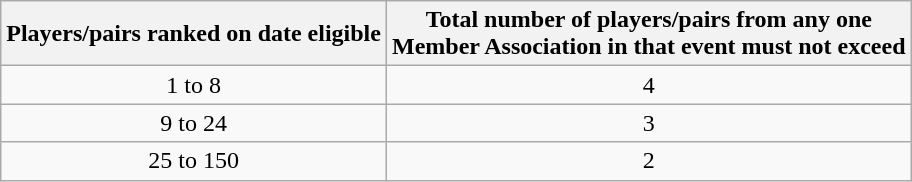<table class="wikitable" style="text-align:center">
<tr>
<th>Players/pairs ranked on date eligible</th>
<th>Total number of players/pairs from any one<br>Member Association in that event must not exceed</th>
</tr>
<tr>
<td>1 to 8</td>
<td>4</td>
</tr>
<tr>
<td>9 to 24</td>
<td>3</td>
</tr>
<tr>
<td>25 to 150</td>
<td>2</td>
</tr>
</table>
